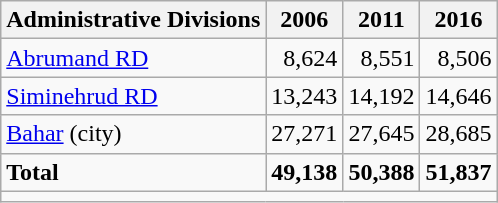<table class="wikitable">
<tr>
<th>Administrative Divisions</th>
<th>2006</th>
<th>2011</th>
<th>2016</th>
</tr>
<tr>
<td><a href='#'>Abrumand RD</a></td>
<td style="text-align: right;">8,624</td>
<td style="text-align: right;">8,551</td>
<td style="text-align: right;">8,506</td>
</tr>
<tr>
<td><a href='#'>Siminehrud RD</a></td>
<td style="text-align: right;">13,243</td>
<td style="text-align: right;">14,192</td>
<td style="text-align: right;">14,646</td>
</tr>
<tr>
<td><a href='#'>Bahar</a> (city)</td>
<td style="text-align: right;">27,271</td>
<td style="text-align: right;">27,645</td>
<td style="text-align: right;">28,685</td>
</tr>
<tr>
<td><strong>Total</strong></td>
<td style="text-align: right;"><strong>49,138</strong></td>
<td style="text-align: right;"><strong>50,388</strong></td>
<td style="text-align: right;"><strong>51,837</strong></td>
</tr>
<tr>
<td colspan=4></td>
</tr>
</table>
